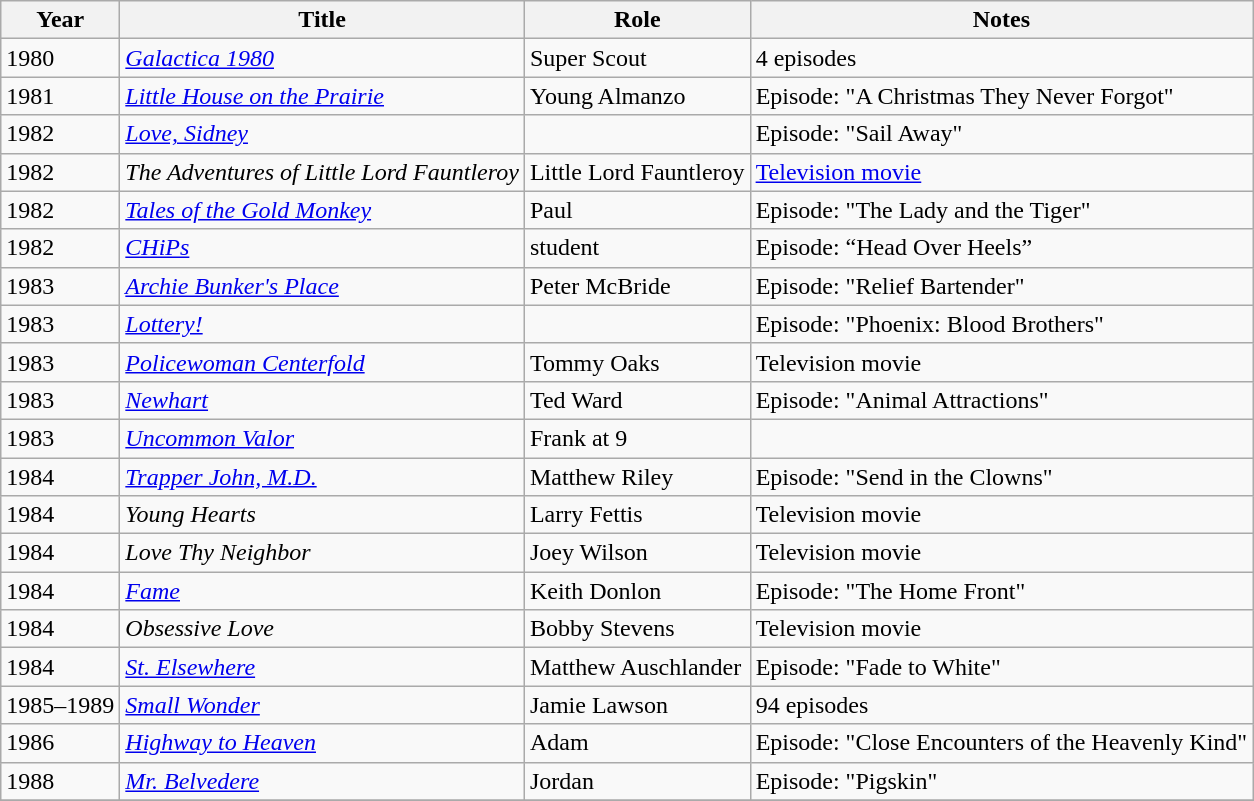<table class="wikitable sortable">
<tr>
<th>Year</th>
<th>Title</th>
<th>Role</th>
<th class="unsortable">Notes</th>
</tr>
<tr>
<td>1980</td>
<td><em><a href='#'>Galactica 1980</a></em></td>
<td>Super Scout</td>
<td>4 episodes</td>
</tr>
<tr>
<td>1981</td>
<td><em><a href='#'>Little House on the Prairie</a></em></td>
<td>Young Almanzo</td>
<td>Episode: "A Christmas They Never Forgot"</td>
</tr>
<tr>
<td>1982</td>
<td><em><a href='#'>Love, Sidney</a></em></td>
<td></td>
<td>Episode: "Sail Away"</td>
</tr>
<tr>
<td>1982</td>
<td><em>The Adventures of Little Lord Fauntleroy</em></td>
<td>Little Lord Fauntleroy</td>
<td><a href='#'>Television movie</a></td>
</tr>
<tr>
<td>1982</td>
<td><em><a href='#'>Tales of the Gold Monkey</a></em></td>
<td>Paul</td>
<td>Episode: "The Lady and the Tiger"</td>
</tr>
<tr>
<td>1982</td>
<td><em><a href='#'>CHiPs</a></em></td>
<td>student</td>
<td>Episode: “Head Over Heels”</td>
</tr>
<tr>
<td>1983</td>
<td><em><a href='#'>Archie Bunker's Place</a></em></td>
<td>Peter McBride</td>
<td>Episode: "Relief Bartender"</td>
</tr>
<tr>
<td>1983</td>
<td><em><a href='#'>Lottery!</a></em></td>
<td></td>
<td>Episode: "Phoenix: Blood Brothers"</td>
</tr>
<tr>
<td>1983</td>
<td><em><a href='#'>Policewoman Centerfold</a></em></td>
<td>Tommy Oaks</td>
<td>Television movie</td>
</tr>
<tr>
<td>1983</td>
<td><em><a href='#'>Newhart</a></em></td>
<td>Ted Ward</td>
<td>Episode: "Animal Attractions"</td>
</tr>
<tr>
<td>1983</td>
<td><em><a href='#'>Uncommon Valor</a></em></td>
<td>Frank at 9</td>
<td></td>
</tr>
<tr>
<td>1984</td>
<td><em><a href='#'>Trapper John, M.D.</a></em></td>
<td>Matthew Riley</td>
<td>Episode: "Send in the Clowns"</td>
</tr>
<tr>
<td>1984</td>
<td><em>Young Hearts</em></td>
<td>Larry Fettis</td>
<td>Television movie</td>
</tr>
<tr>
<td>1984</td>
<td><em>Love Thy Neighbor</em></td>
<td>Joey Wilson</td>
<td>Television movie</td>
</tr>
<tr>
<td>1984</td>
<td><em><a href='#'>Fame</a></em></td>
<td>Keith Donlon</td>
<td>Episode: "The Home Front"</td>
</tr>
<tr>
<td>1984</td>
<td><em>Obsessive Love</em></td>
<td>Bobby Stevens</td>
<td>Television movie</td>
</tr>
<tr>
<td>1984</td>
<td><em><a href='#'>St. Elsewhere</a></em></td>
<td>Matthew Auschlander</td>
<td>Episode: "Fade to White"</td>
</tr>
<tr>
<td>1985–1989</td>
<td><em><a href='#'>Small Wonder</a></em></td>
<td>Jamie Lawson</td>
<td>94 episodes</td>
</tr>
<tr>
<td>1986</td>
<td><em><a href='#'>Highway to Heaven</a></em></td>
<td>Adam</td>
<td>Episode: "Close Encounters of the Heavenly Kind"</td>
</tr>
<tr>
<td>1988</td>
<td><em><a href='#'>Mr. Belvedere</a></em></td>
<td>Jordan</td>
<td>Episode: "Pigskin"</td>
</tr>
<tr>
</tr>
</table>
